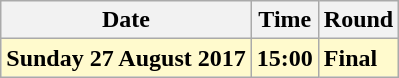<table class="wikitable">
<tr>
<th>Date</th>
<th>Time</th>
<th>Round</th>
</tr>
<tr>
<td style=background:lemonchiffon><strong>Sunday 27 August 2017</strong></td>
<td style=background:lemonchiffon><strong>15:00</strong></td>
<td style=background:lemonchiffon><strong>Final</strong></td>
</tr>
</table>
